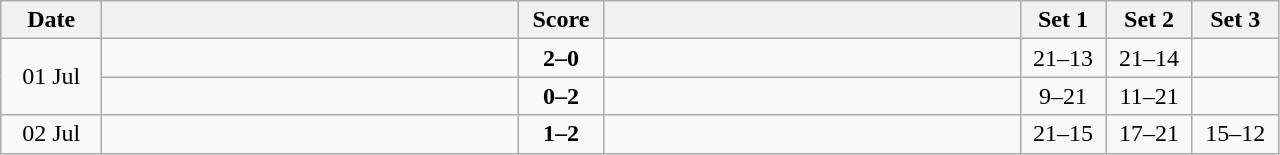<table class="wikitable" style="text-align: center;">
<tr>
<th width="60">Date</th>
<th align="right" width="270"></th>
<th width="50">Score</th>
<th align="left" width="270"></th>
<th width="50">Set 1</th>
<th width="50">Set 2</th>
<th width="50">Set 3</th>
</tr>
<tr>
<td rowspan=2>01 Jul</td>
<td align=left><strong></strong></td>
<td align=center><strong>2–0</strong></td>
<td align=left></td>
<td>21–13</td>
<td>21–14</td>
<td></td>
</tr>
<tr>
<td align=left></td>
<td align=center><strong>0–2</strong></td>
<td align=left><strong></strong></td>
<td>9–21</td>
<td>11–21</td>
<td></td>
</tr>
<tr>
<td>02 Jul</td>
<td align=left></td>
<td align=center><strong>1–2</strong></td>
<td align=left><strong></strong></td>
<td>21–15</td>
<td>17–21</td>
<td>15–12</td>
</tr>
</table>
